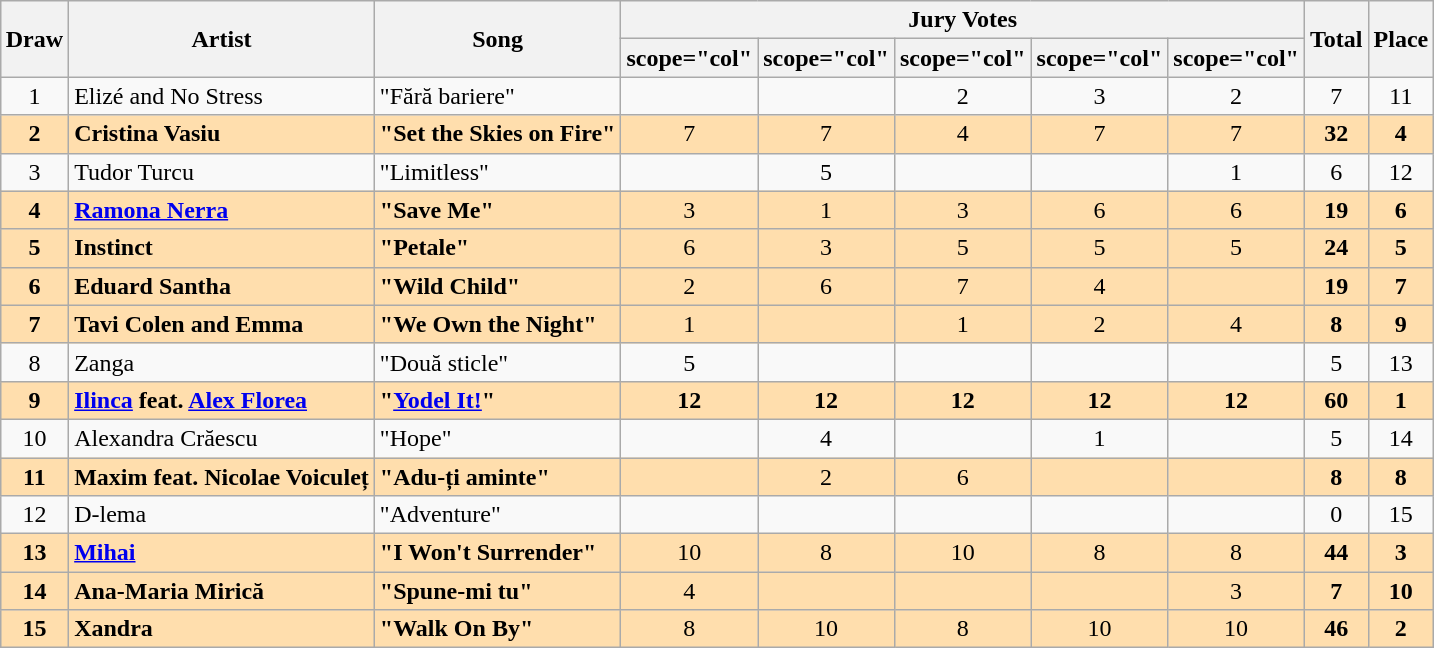<table class="sortable wikitable" style="margin: 1em auto 1em auto; text-align:center;">
<tr>
<th rowspan="2">Draw</th>
<th rowspan="2">Artist</th>
<th rowspan="2">Song</th>
<th colspan="5">Jury Votes</th>
<th rowspan="2">Total</th>
<th rowspan="2">Place</th>
</tr>
<tr>
<th>scope="col" </th>
<th>scope="col" </th>
<th>scope="col" </th>
<th>scope="col" </th>
<th>scope="col" </th>
</tr>
<tr>
<td>1</td>
<td style="text-align:left;">Elizé and No Stress</td>
<td style="text-align:left;">"Fără bariere"</td>
<td></td>
<td></td>
<td>2</td>
<td>3</td>
<td>2</td>
<td>7</td>
<td>11</td>
</tr>
<tr style="background:navajowhite">
<td><strong>2</strong></td>
<td style="text-align:left;"><strong>Cristina Vasiu</strong></td>
<td style="text-align:left;"><strong>"Set the Skies on Fire"</strong></td>
<td>7</td>
<td>7</td>
<td>4</td>
<td>7</td>
<td>7</td>
<td><strong>32</strong></td>
<td><strong>4</strong></td>
</tr>
<tr>
<td>3</td>
<td style="text-align:left;">Tudor Turcu</td>
<td style="text-align:left;">"Limitless"</td>
<td></td>
<td>5</td>
<td></td>
<td></td>
<td>1</td>
<td>6</td>
<td>12</td>
</tr>
<tr style="background:navajowhite">
<td><strong>4</strong></td>
<td style="text-align:left;"><strong><a href='#'>Ramona Nerra</a></strong></td>
<td style="text-align:left;"><strong>"Save Me"</strong></td>
<td>3</td>
<td>1</td>
<td>3</td>
<td>6</td>
<td>6</td>
<td><strong>19</strong></td>
<td><strong>6</strong></td>
</tr>
<tr style="background:navajowhite">
<td><strong>5</strong></td>
<td style="text-align:left;"><strong>Instinct</strong></td>
<td style="text-align:left;"><strong>"Petale"</strong></td>
<td>6</td>
<td>3</td>
<td>5</td>
<td>5</td>
<td>5</td>
<td><strong>24</strong></td>
<td><strong>5</strong></td>
</tr>
<tr style="background:navajowhite">
<td><strong>6</strong></td>
<td style="text-align:left;"><strong>Eduard Santha</strong></td>
<td style="text-align:left;"><strong>"Wild Child"</strong></td>
<td>2</td>
<td>6</td>
<td>7</td>
<td>4</td>
<td></td>
<td><strong>19</strong></td>
<td><strong>7</strong></td>
</tr>
<tr style="background:navajowhite">
<td><strong>7</strong></td>
<td style="text-align:left;"><strong>Tavi Colen and Emma</strong></td>
<td style="text-align:left;"><strong>"We Own the Night"</strong></td>
<td>1</td>
<td></td>
<td>1</td>
<td>2</td>
<td>4</td>
<td><strong>8</strong></td>
<td><strong>9</strong></td>
</tr>
<tr>
<td>8</td>
<td style="text-align:left;">Zanga</td>
<td style="text-align:left;">"Două sticle"</td>
<td>5</td>
<td></td>
<td></td>
<td></td>
<td></td>
<td>5</td>
<td>13</td>
</tr>
<tr style="background:navajowhite">
<td><strong>9</strong></td>
<td style="text-align:left;"><strong><a href='#'>Ilinca</a> feat. <a href='#'>Alex Florea</a></strong></td>
<td style="text-align:left;"><strong>"<a href='#'>Yodel It!</a>"</strong></td>
<td><strong>12</strong></td>
<td><strong>12</strong></td>
<td><strong>12</strong></td>
<td><strong>12</strong></td>
<td><strong>12</strong></td>
<td><strong>60</strong></td>
<td><strong>1</strong></td>
</tr>
<tr>
<td>10</td>
<td style="text-align:left;">Alexandra Crăescu</td>
<td style="text-align:left;">"Hope"</td>
<td></td>
<td>4</td>
<td></td>
<td>1</td>
<td></td>
<td>5</td>
<td>14</td>
</tr>
<tr style="background:navajowhite">
<td><strong>11</strong></td>
<td style="text-align:left;"><strong>Maxim feat. Nicolae Voiculeț</strong></td>
<td style="text-align:left;"><strong>"Adu-ți aminte"</strong></td>
<td></td>
<td>2</td>
<td>6</td>
<td></td>
<td></td>
<td><strong>8</strong></td>
<td><strong>8</strong></td>
</tr>
<tr>
<td>12</td>
<td style="text-align:left;">D-lema</td>
<td style="text-align:left;">"Adventure"</td>
<td></td>
<td></td>
<td></td>
<td></td>
<td></td>
<td>0</td>
<td>15</td>
</tr>
<tr style="background:navajowhite">
<td><strong>13</strong></td>
<td style="text-align:left;"><strong><a href='#'>Mihai</a></strong></td>
<td style="text-align:left;"><strong>"I Won't Surrender"</strong></td>
<td>10</td>
<td>8</td>
<td>10</td>
<td>8</td>
<td>8</td>
<td><strong>44</strong></td>
<td><strong>3</strong></td>
</tr>
<tr style="background:navajowhite">
<td><strong>14</strong></td>
<td style="text-align:left;"><strong>Ana-Maria Mirică</strong></td>
<td style="text-align:left;"><strong>"Spune-mi tu"</strong></td>
<td>4</td>
<td></td>
<td></td>
<td></td>
<td>3</td>
<td><strong>7</strong></td>
<td><strong>10</strong></td>
</tr>
<tr style="background:navajowhite">
<td><strong>15</strong></td>
<td style="text-align:left;"><strong>Xandra</strong></td>
<td style="text-align:left;"><strong>"Walk On By"</strong></td>
<td>8</td>
<td>10</td>
<td>8</td>
<td>10</td>
<td>10</td>
<td><strong>46</strong></td>
<td><strong>2</strong></td>
</tr>
</table>
